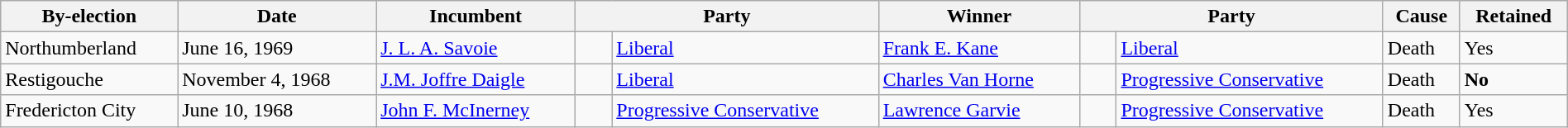<table class=wikitable style="width:100%">
<tr>
<th>By-election</th>
<th>Date</th>
<th>Incumbent</th>
<th colspan=2>Party</th>
<th>Winner</th>
<th colspan=2>Party</th>
<th>Cause</th>
<th>Retained</th>
</tr>
<tr>
<td>Northumberland</td>
<td>June 16, 1969</td>
<td><a href='#'>J. L. A. Savoie</a></td>
<td>    </td>
<td><a href='#'>Liberal</a></td>
<td><a href='#'>Frank E. Kane</a></td>
<td>    </td>
<td><a href='#'>Liberal</a></td>
<td>Death</td>
<td>Yes</td>
</tr>
<tr>
<td>Restigouche</td>
<td>November 4, 1968</td>
<td><a href='#'>J.M. Joffre Daigle</a></td>
<td>    </td>
<td><a href='#'>Liberal</a></td>
<td><a href='#'>Charles Van Horne</a></td>
<td>    </td>
<td><a href='#'>Progressive Conservative</a></td>
<td>Death</td>
<td><strong>No</strong></td>
</tr>
<tr>
<td>Fredericton City</td>
<td>June 10, 1968</td>
<td><a href='#'>John F. McInerney</a></td>
<td>    </td>
<td><a href='#'>Progressive Conservative</a></td>
<td><a href='#'>Lawrence Garvie</a></td>
<td>    </td>
<td><a href='#'>Progressive Conservative</a></td>
<td>Death</td>
<td>Yes</td>
</tr>
</table>
